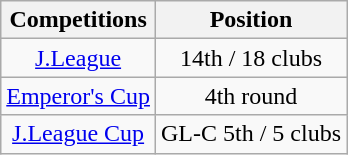<table class="wikitable" style="text-align:center;">
<tr>
<th>Competitions</th>
<th>Position</th>
</tr>
<tr>
<td><a href='#'>J.League</a></td>
<td>14th / 18 clubs</td>
</tr>
<tr>
<td><a href='#'>Emperor's Cup</a></td>
<td>4th round</td>
</tr>
<tr>
<td><a href='#'>J.League Cup</a></td>
<td>GL-C 5th / 5 clubs</td>
</tr>
</table>
